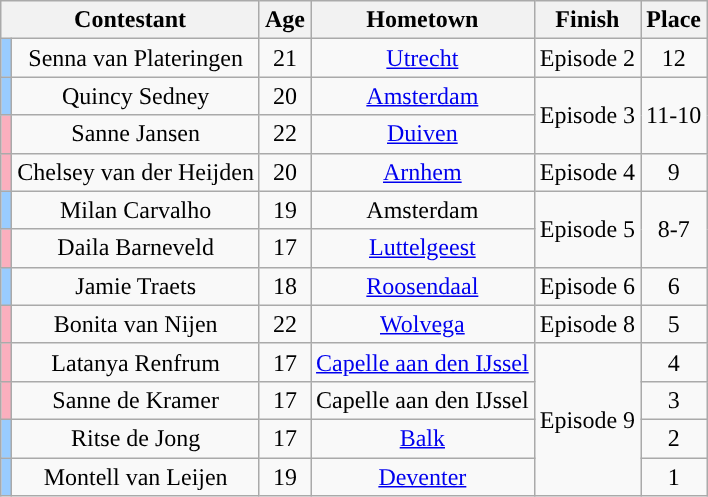<table class="wikitable sortable" style="text-align:center;">
<tr>
<th colspan="2">Contestant </th>
<th>Age</th>
<th>Hometown</th>
<th>Finish</th>
<th>Place</th>
</tr>
<tr>
<th style="background:#9cf;"></th>
<td nowrap>Senna van Plateringen</td>
<td>21</td>
<td><a href='#'>Utrecht</a></td>
<td>Episode 2</td>
<td>12</td>
</tr>
<tr>
<th style="background:#9cf;"></th>
<td>Quincy Sedney</td>
<td>20</td>
<td><a href='#'>Amsterdam</a></td>
<td rowspan="2">Episode 3</td>
<td rowspan="2">11-10</td>
</tr>
<tr>
<th style="background:#faafbe"></th>
<td>Sanne Jansen</td>
<td>22</td>
<td><a href='#'>Duiven</a></td>
</tr>
<tr>
<th style="background:#faafbe"></th>
<td>Chelsey van der Heijden</td>
<td>20</td>
<td><a href='#'>Arnhem</a></td>
<td>Episode 4</td>
<td>9</td>
</tr>
<tr>
<th style="background:#9cf;"></th>
<td>Milan Carvalho</td>
<td>19</td>
<td>Amsterdam</td>
<td rowspan="2">Episode 5</td>
<td rowspan="2">8-7</td>
</tr>
<tr>
<th style="background:#faafbe"></th>
<td>Daila Barneveld</td>
<td>17</td>
<td><a href='#'>Luttelgeest</a></td>
</tr>
<tr>
<th style="background:#9cf;"></th>
<td>Jamie Traets</td>
<td>18</td>
<td><a href='#'>Roosendaal</a></td>
<td>Episode 6</td>
<td>6</td>
</tr>
<tr>
<th style="background:#faafbe"></th>
<td>Bonita van Nijen</td>
<td>22</td>
<td><a href='#'>Wolvega</a></td>
<td>Episode 8</td>
<td>5</td>
</tr>
<tr>
<th style="background:#faafbe"></th>
<td>Latanya Renfrum</td>
<td>17</td>
<td><a href='#'>Capelle aan den IJssel</a></td>
<td rowspan="4">Episode 9</td>
<td>4</td>
</tr>
<tr>
<th style="background:#faafbe"></th>
<td>Sanne de Kramer</td>
<td>17</td>
<td>Capelle aan den IJssel</td>
<td>3</td>
</tr>
<tr>
<th style="background:#9cf;"></th>
<td>Ritse de Jong</td>
<td>17</td>
<td><a href='#'>Balk</a></td>
<td>2</td>
</tr>
<tr>
<th style="background:#9cf;"></th>
<td>Montell van Leijen</td>
<td>19</td>
<td><a href='#'>Deventer</a></td>
<td>1</td>
</tr>
</table>
